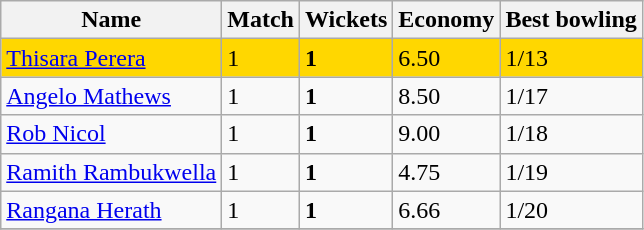<table class="wikitable">
<tr>
<th>Name</th>
<th>Match</th>
<th>Wickets</th>
<th>Economy</th>
<th>Best bowling</th>
</tr>
<tr style="background:gold">
<td> <a href='#'>Thisara Perera</a></td>
<td>1</td>
<td><strong>1</strong></td>
<td>6.50</td>
<td>1/13</td>
</tr>
<tr>
<td> <a href='#'>Angelo Mathews</a></td>
<td>1</td>
<td><strong>1</strong></td>
<td>8.50</td>
<td>1/17</td>
</tr>
<tr>
<td> <a href='#'>Rob Nicol</a></td>
<td>1</td>
<td><strong>1</strong></td>
<td>9.00</td>
<td>1/18</td>
</tr>
<tr>
<td> <a href='#'>Ramith Rambukwella</a></td>
<td>1</td>
<td><strong>1</strong></td>
<td>4.75</td>
<td>1/19</td>
</tr>
<tr>
<td> <a href='#'>Rangana Herath</a></td>
<td>1</td>
<td><strong>1</strong></td>
<td>6.66</td>
<td>1/20</td>
</tr>
<tr>
</tr>
</table>
